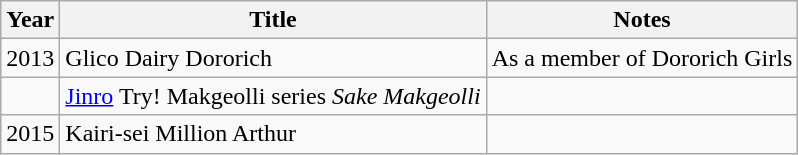<table class="wikitable">
<tr>
<th>Year</th>
<th>Title</th>
<th>Notes</th>
</tr>
<tr>
<td>2013</td>
<td>Glico Dairy Dororich</td>
<td>As a member of Dororich Girls</td>
</tr>
<tr>
<td></td>
<td><a href='#'>Jinro</a> Try! Makgeolli series <em>Sake Makgeolli</em></td>
<td></td>
</tr>
<tr>
<td>2015</td>
<td>Kairi-sei Million Arthur</td>
<td></td>
</tr>
</table>
